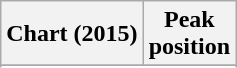<table class="wikitable plainrowheaders sortable" style="text-align:center">
<tr>
<th scope="col">Chart (2015)</th>
<th scope="col">Peak<br>position</th>
</tr>
<tr>
</tr>
<tr>
</tr>
<tr>
</tr>
<tr>
</tr>
<tr>
</tr>
<tr>
</tr>
<tr>
</tr>
<tr>
</tr>
<tr>
</tr>
<tr>
</tr>
<tr>
</tr>
</table>
